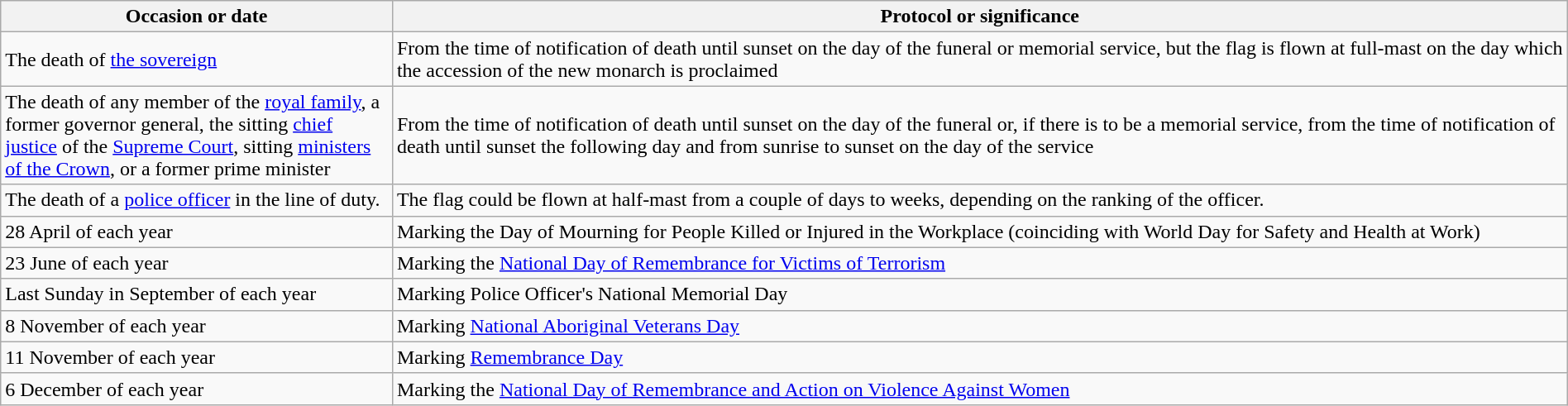<table class="wikitable" style="width:100%">
<tr>
<th width= width="25%" align="left">Occasion or date</th>
<th width="75%" align="left">Protocol or significance</th>
</tr>
<tr>
<td>The death of <a href='#'>the sovereign</a></td>
<td>From the time of notification of death until sunset on the day of the funeral or memorial service, but the flag is flown at full-mast on the day which the accession of the new monarch is proclaimed</td>
</tr>
<tr>
<td>The death of any member of the <a href='#'>royal family</a>, a former governor general, the sitting <a href='#'>chief justice</a> of the <a href='#'>Supreme Court</a>, sitting <a href='#'>ministers of the Crown</a>, or a former prime minister</td>
<td>From the time of notification of death until sunset on the day of the funeral or, if there is to be a memorial service, from the time of notification of death until sunset the following day and from sunrise to sunset on the day of the service</td>
</tr>
<tr>
<td>The death of a <a href='#'>police officer</a> in the line of duty.</td>
<td>The flag could be flown at half-mast from a couple of days to weeks, depending on the ranking of the officer.</td>
</tr>
<tr>
<td>28 April of each year</td>
<td>Marking the Day of Mourning for People Killed or Injured in the Workplace (coinciding with World Day for Safety and Health at Work)</td>
</tr>
<tr>
<td>23 June of each year</td>
<td>Marking the <a href='#'>National Day of Remembrance for Victims of Terrorism</a></td>
</tr>
<tr>
<td>Last Sunday in September of each year</td>
<td>Marking Police Officer's National Memorial Day</td>
</tr>
<tr>
<td>8 November of each year</td>
<td>Marking <a href='#'>National Aboriginal Veterans Day</a></td>
</tr>
<tr>
<td>11 November of each year</td>
<td>Marking <a href='#'>Remembrance Day</a></td>
</tr>
<tr>
<td>6 December of each year</td>
<td>Marking the <a href='#'>National Day of Remembrance and Action on Violence Against Women</a></td>
</tr>
</table>
